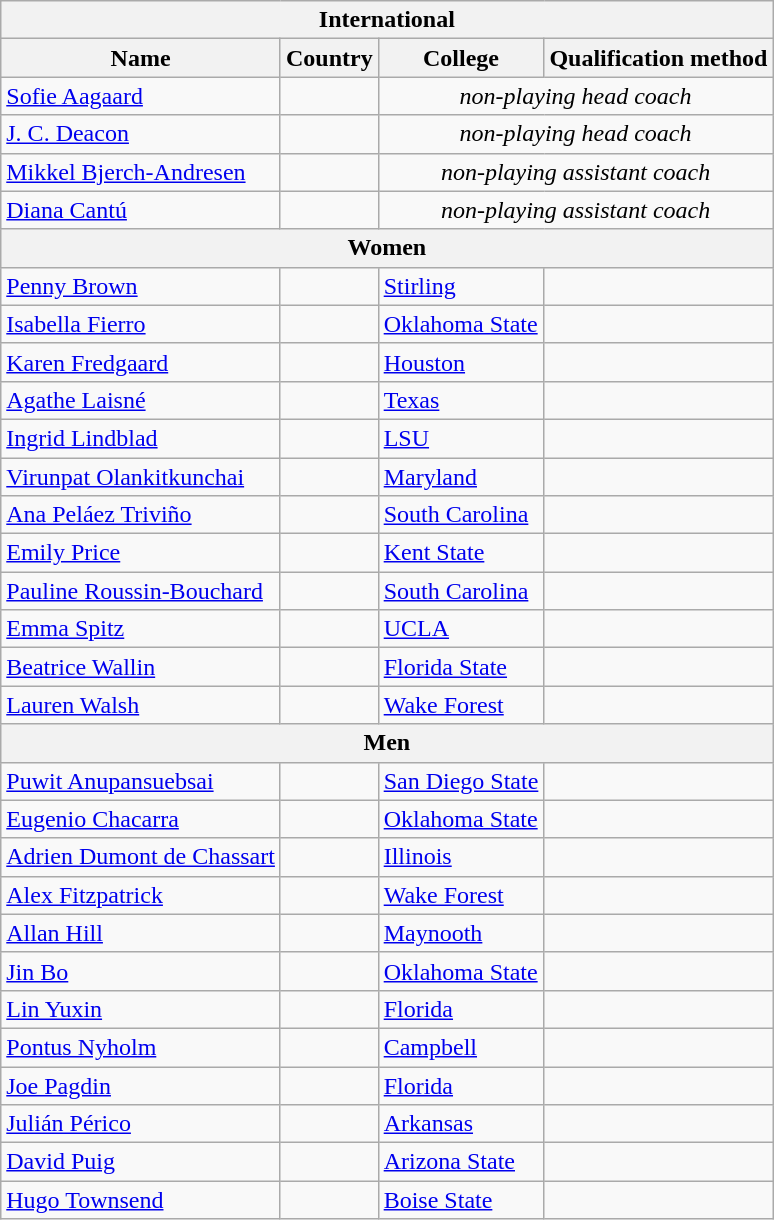<table class="wikitable">
<tr>
<th colspan=4>International</th>
</tr>
<tr>
<th>Name</th>
<th>Country</th>
<th>College</th>
<th>Qualification method</th>
</tr>
<tr>
<td><a href='#'>Sofie Aagaard</a></td>
<td></td>
<td colspan=2 align=center><em>non-playing head coach</em></td>
</tr>
<tr>
<td><a href='#'>J. C. Deacon</a></td>
<td></td>
<td colspan=2 align=center><em>non-playing head coach</em></td>
</tr>
<tr>
<td><a href='#'>Mikkel Bjerch-Andresen</a></td>
<td></td>
<td colspan=2 align=center><em>non-playing assistant coach</em></td>
</tr>
<tr>
<td><a href='#'>Diana Cantú</a></td>
<td></td>
<td colspan=2 align=center><em>non-playing assistant coach</em></td>
</tr>
<tr>
<th colspan=4>Women</th>
</tr>
<tr>
<td><a href='#'>Penny Brown</a></td>
<td></td>
<td><a href='#'>Stirling</a></td>
<td></td>
</tr>
<tr>
<td><a href='#'>Isabella Fierro</a></td>
<td></td>
<td><a href='#'>Oklahoma State</a></td>
<td></td>
</tr>
<tr>
<td><a href='#'>Karen Fredgaard</a></td>
<td></td>
<td><a href='#'>Houston</a></td>
<td></td>
</tr>
<tr>
<td><a href='#'>Agathe Laisné</a></td>
<td></td>
<td><a href='#'>Texas</a></td>
<td></td>
</tr>
<tr>
<td><a href='#'>Ingrid Lindblad</a></td>
<td></td>
<td><a href='#'>LSU</a></td>
<td></td>
</tr>
<tr>
<td><a href='#'>Virunpat Olankitkunchai</a></td>
<td></td>
<td><a href='#'>Maryland</a></td>
<td></td>
</tr>
<tr>
<td><a href='#'>Ana Peláez Triviño</a></td>
<td></td>
<td><a href='#'>South Carolina</a></td>
<td></td>
</tr>
<tr>
<td><a href='#'>Emily Price</a></td>
<td></td>
<td><a href='#'>Kent State</a></td>
<td></td>
</tr>
<tr>
<td><a href='#'>Pauline Roussin-Bouchard</a></td>
<td></td>
<td><a href='#'>South Carolina</a></td>
<td></td>
</tr>
<tr>
<td><a href='#'>Emma Spitz</a></td>
<td></td>
<td><a href='#'>UCLA</a></td>
<td></td>
</tr>
<tr>
<td><a href='#'>Beatrice Wallin</a></td>
<td></td>
<td><a href='#'>Florida State</a></td>
<td></td>
</tr>
<tr>
<td><a href='#'>Lauren Walsh</a></td>
<td></td>
<td><a href='#'>Wake Forest</a></td>
<td></td>
</tr>
<tr>
<th colspan=4>Men</th>
</tr>
<tr>
<td><a href='#'>Puwit Anupansuebsai</a></td>
<td></td>
<td><a href='#'>San Diego State</a></td>
<td></td>
</tr>
<tr>
<td><a href='#'>Eugenio Chacarra</a></td>
<td></td>
<td><a href='#'>Oklahoma State</a></td>
<td></td>
</tr>
<tr>
<td><a href='#'>Adrien Dumont de Chassart</a></td>
<td></td>
<td><a href='#'>Illinois</a></td>
<td></td>
</tr>
<tr>
<td><a href='#'>Alex Fitzpatrick</a></td>
<td></td>
<td><a href='#'>Wake Forest</a></td>
<td></td>
</tr>
<tr>
<td><a href='#'>Allan Hill</a></td>
<td></td>
<td><a href='#'>Maynooth</a></td>
<td></td>
</tr>
<tr>
<td><a href='#'>Jin Bo</a></td>
<td></td>
<td><a href='#'>Oklahoma State</a></td>
<td></td>
</tr>
<tr>
<td><a href='#'>Lin Yuxin</a></td>
<td></td>
<td><a href='#'>Florida</a></td>
<td></td>
</tr>
<tr>
<td><a href='#'>Pontus Nyholm</a></td>
<td></td>
<td><a href='#'>Campbell</a></td>
<td></td>
</tr>
<tr>
<td><a href='#'>Joe Pagdin</a></td>
<td></td>
<td><a href='#'>Florida</a></td>
<td></td>
</tr>
<tr>
<td><a href='#'>Julián Périco</a></td>
<td></td>
<td><a href='#'>Arkansas</a></td>
<td></td>
</tr>
<tr>
<td><a href='#'>David Puig</a></td>
<td></td>
<td><a href='#'>Arizona State</a></td>
<td></td>
</tr>
<tr>
<td><a href='#'>Hugo Townsend</a></td>
<td></td>
<td><a href='#'>Boise State</a></td>
<td></td>
</tr>
</table>
